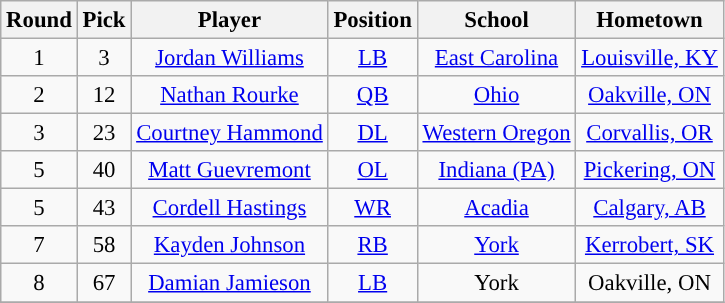<table class="wikitable" style="font-size: 95%;">
<tr>
<th scope="col">Round</th>
<th scope="col">Pick</th>
<th scope="col">Player</th>
<th scope="col">Position</th>
<th scope="col">School</th>
<th scope="col">Hometown</th>
</tr>
<tr align="center">
<td align=center>1</td>
<td>3</td>
<td><a href='#'>Jordan Williams</a></td>
<td><a href='#'>LB</a></td>
<td><a href='#'>East Carolina</a></td>
<td><a href='#'>Louisville, KY</a></td>
</tr>
<tr align="center">
<td align=center>2</td>
<td>12</td>
<td><a href='#'>Nathan Rourke</a></td>
<td><a href='#'>QB</a></td>
<td><a href='#'>Ohio</a></td>
<td><a href='#'>Oakville, ON</a></td>
</tr>
<tr align="center">
<td align=center>3</td>
<td>23</td>
<td><a href='#'>Courtney Hammond</a></td>
<td><a href='#'>DL</a></td>
<td><a href='#'>Western Oregon</a></td>
<td><a href='#'>Corvallis, OR</a></td>
</tr>
<tr align="center">
<td align=center>5</td>
<td>40</td>
<td><a href='#'>Matt Guevremont</a></td>
<td><a href='#'>OL</a></td>
<td><a href='#'>Indiana (PA)</a></td>
<td><a href='#'>Pickering, ON</a></td>
</tr>
<tr align="center">
<td align=center>5</td>
<td>43</td>
<td><a href='#'>Cordell Hastings</a></td>
<td><a href='#'>WR</a></td>
<td><a href='#'>Acadia</a></td>
<td><a href='#'>Calgary, AB</a></td>
</tr>
<tr align="center">
<td align=center>7</td>
<td>58</td>
<td><a href='#'>Kayden Johnson</a></td>
<td><a href='#'>RB</a></td>
<td><a href='#'>York</a></td>
<td><a href='#'>Kerrobert, SK</a></td>
</tr>
<tr align="center">
<td align=center>8</td>
<td>67</td>
<td><a href='#'>Damian Jamieson</a></td>
<td><a href='#'>LB</a></td>
<td>York</td>
<td>Oakville, ON</td>
</tr>
<tr>
</tr>
</table>
